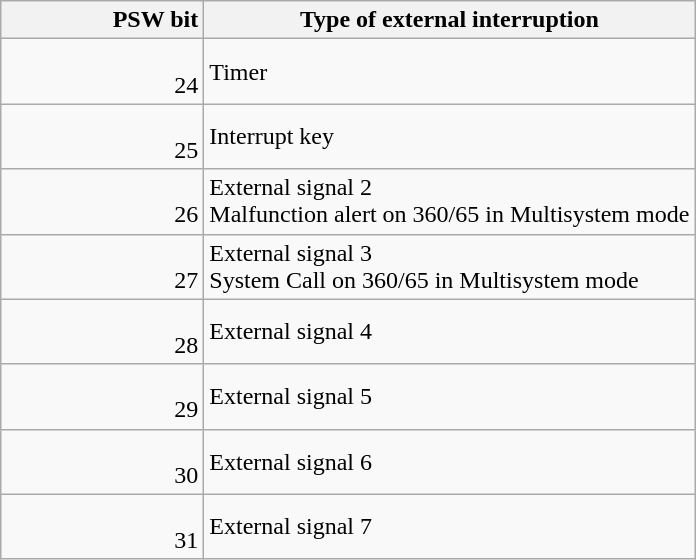<table class="wikitable collapsible">
<tr>
<th valign=top style="text-align:right;width:8em">PSW bit</th>
<th>Type of external interruption</th>
</tr>
<tr>
<td align=right><br>24</td>
<td>Timer</td>
</tr>
<tr>
<td align=right><br>25</td>
<td>Interrupt key</td>
</tr>
<tr>
<td align=right valign=top><br>26</td>
<td>External signal 2<br>Malfunction alert on 360/65 in Multisystem mode</td>
</tr>
<tr>
<td align=right valign=top><br>27</td>
<td>External signal 3<br>System Call on 360/65 in Multisystem mode</td>
</tr>
<tr>
<td align=right><br>28</td>
<td>External signal 4</td>
</tr>
<tr>
<td align=right><br>29</td>
<td>External signal 5</td>
</tr>
<tr>
<td align=right><br>30</td>
<td>External signal 6</td>
</tr>
<tr>
<td align=right><br>31</td>
<td>External signal 7</td>
</tr>
</table>
